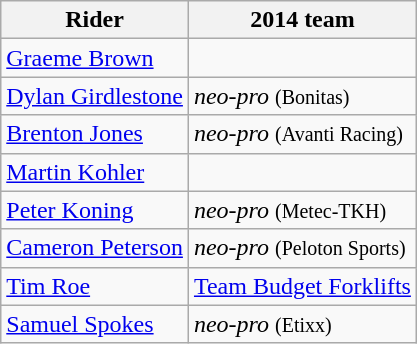<table class="wikitable">
<tr>
<th>Rider</th>
<th>2014 team</th>
</tr>
<tr>
<td><a href='#'>Graeme Brown</a></td>
<td></td>
</tr>
<tr>
<td><a href='#'>Dylan Girdlestone</a></td>
<td><em>neo-pro</em> <small>(Bonitas)</small></td>
</tr>
<tr>
<td><a href='#'>Brenton Jones</a></td>
<td><em>neo-pro</em> <small>(Avanti Racing)</small></td>
</tr>
<tr>
<td><a href='#'>Martin Kohler</a></td>
<td></td>
</tr>
<tr>
<td><a href='#'>Peter Koning</a></td>
<td><em>neo-pro</em> <small>(Metec-TKH)</small></td>
</tr>
<tr>
<td><a href='#'>Cameron Peterson</a></td>
<td><em>neo-pro</em> <small>(Peloton Sports)</small></td>
</tr>
<tr>
<td><a href='#'>Tim Roe</a></td>
<td><a href='#'>Team Budget Forklifts</a></td>
</tr>
<tr>
<td><a href='#'>Samuel Spokes</a></td>
<td><em>neo-pro</em> <small>(Etixx)</small></td>
</tr>
</table>
